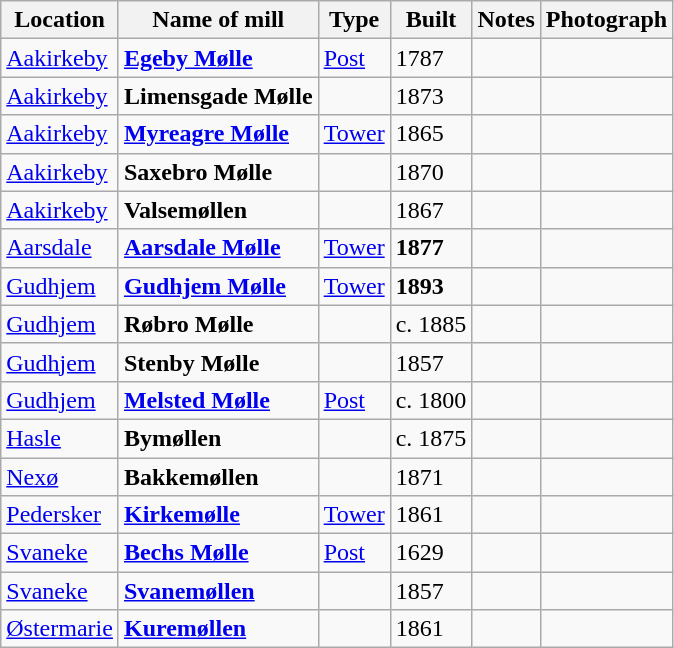<table class="wikitable">
<tr>
<th>Location</th>
<th>Name of mill</th>
<th>Type</th>
<th>Built</th>
<th>Notes</th>
<th>Photograph</th>
</tr>
<tr>
<td><a href='#'>Aakirkeby</a></td>
<td><strong><a href='#'>Egeby Mølle</a></strong></td>
<td><a href='#'>Post</a></td>
<td>1787</td>
<td></td>
<td></td>
</tr>
<tr>
<td><a href='#'>Aakirkeby</a></td>
<td><strong>Limensgade Mølle</strong></td>
<td></td>
<td>1873</td>
<td></td>
<td></td>
</tr>
<tr>
<td><a href='#'>Aakirkeby</a></td>
<td><strong><a href='#'>Myreagre Mølle</a></strong></td>
<td><a href='#'>Tower</a></td>
<td>1865</td>
<td></td>
<td></td>
</tr>
<tr>
<td><a href='#'>Aakirkeby</a></td>
<td><strong>Saxebro Mølle</strong></td>
<td></td>
<td>1870</td>
<td></td>
<td></td>
</tr>
<tr>
<td><a href='#'>Aakirkeby</a></td>
<td><strong>Valsemøllen</strong></td>
<td></td>
<td>1867</td>
<td></td>
<td></td>
</tr>
<tr>
<td><a href='#'>Aarsdale</a></td>
<td><strong><a href='#'>Aarsdale Mølle</a></strong></td>
<td><a href='#'>Tower</a></td>
<td><strong>1877</strong></td>
<td></td>
<td></td>
</tr>
<tr>
<td><a href='#'>Gudhjem</a></td>
<td><strong><a href='#'>Gudhjem Mølle</a></strong></td>
<td><a href='#'>Tower</a></td>
<td><strong>1893</strong></td>
<td></td>
<td></td>
</tr>
<tr>
<td><a href='#'>Gudhjem</a></td>
<td><strong>Røbro Mølle</strong></td>
<td></td>
<td>c. 1885</td>
<td></td>
<td></td>
</tr>
<tr>
<td><a href='#'>Gudhjem</a></td>
<td><strong>Stenby Mølle</strong></td>
<td></td>
<td>1857</td>
<td></td>
<td></td>
</tr>
<tr>
<td><a href='#'>Gudhjem</a></td>
<td><strong><a href='#'>Melsted Mølle</a></strong></td>
<td><a href='#'>Post</a></td>
<td>c. 1800</td>
<td></td>
<td></td>
</tr>
<tr>
<td><a href='#'>Hasle</a></td>
<td><strong>Bymøllen</strong></td>
<td></td>
<td>c. 1875</td>
<td></td>
<td></td>
</tr>
<tr>
<td><a href='#'>Nexø</a></td>
<td><strong>Bakkemøllen</strong></td>
<td></td>
<td>1871</td>
<td></td>
<td></td>
</tr>
<tr>
<td><a href='#'>Pedersker</a></td>
<td><strong><a href='#'>Kirkemølle</a></strong></td>
<td><a href='#'>Tower</a></td>
<td>1861</td>
<td></td>
<td></td>
</tr>
<tr>
<td><a href='#'>Svaneke</a></td>
<td><strong><a href='#'>Bechs Mølle</a></strong></td>
<td><a href='#'>Post</a></td>
<td>1629</td>
<td></td>
<td></td>
</tr>
<tr>
<td><a href='#'>Svaneke</a></td>
<td><strong><a href='#'>Svanemøllen</a></strong></td>
<td></td>
<td>1857</td>
<td></td>
<td></td>
</tr>
<tr>
<td><a href='#'>Østermarie</a></td>
<td><strong><a href='#'>Kuremøllen</a></strong></td>
<td></td>
<td>1861</td>
<td></td>
<td></td>
</tr>
</table>
